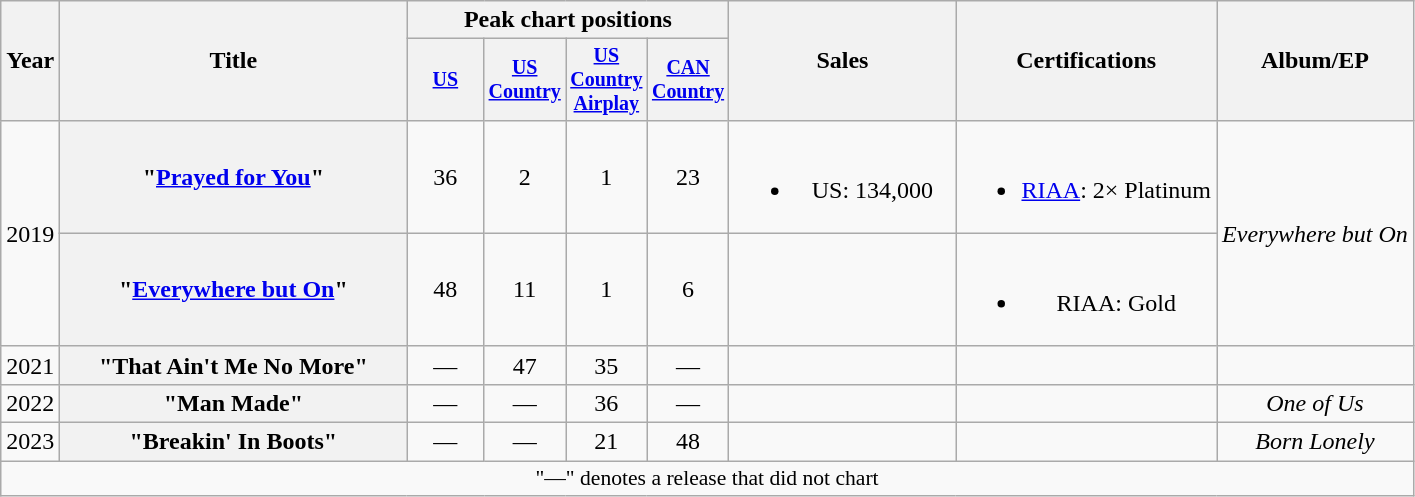<table class="wikitable plainrowheaders" style="text-align:center;">
<tr>
<th scope="col" rowspan="2">Year</th>
<th scope="col" rowspan="2" style="width:14em;">Title</th>
<th scope="col" colspan="4">Peak chart positions</th>
<th scope="col" rowspan="2" style="width:9em;">Sales</th>
<th scope="col" rowspan="2">Certifications</th>
<th scope="col" rowspan="2">Album/EP</th>
</tr>
<tr style="font-size:smaller;">
<th scope="col" style="width:45px;"><a href='#'>US</a><br></th>
<th scope="col" style="width:45px;"><a href='#'>US Country</a><br></th>
<th scope="col" style="width:45px;"><a href='#'>US Country Airplay</a><br></th>
<th scope="col" style="width:45px;"><a href='#'>CAN Country</a><br></th>
</tr>
<tr>
<td rowspan="2">2019</td>
<th scope="row">"<a href='#'>Prayed for You</a>"</th>
<td>36</td>
<td>2</td>
<td>1</td>
<td>23</td>
<td><br><ul><li>US: 134,000</li></ul></td>
<td><br><ul><li><a href='#'>RIAA</a>: 2× Platinum</li></ul></td>
<td rowspan="2"><em>Everywhere but On</em></td>
</tr>
<tr>
<th scope="row">"<a href='#'>Everywhere but On</a>"</th>
<td>48</td>
<td>11</td>
<td>1</td>
<td>6</td>
<td></td>
<td><br><ul><li>RIAA: Gold</li></ul></td>
</tr>
<tr>
<td>2021</td>
<th scope="row">"That Ain't Me No More"</th>
<td>—</td>
<td>47</td>
<td>35</td>
<td>—</td>
<td></td>
<td></td>
<td></td>
</tr>
<tr>
<td>2022</td>
<th scope="row">"Man Made"</th>
<td>—</td>
<td>—</td>
<td>36</td>
<td>—</td>
<td></td>
<td></td>
<td><em>One of Us</em></td>
</tr>
<tr>
<td>2023</td>
<th scope="row">"Breakin' In Boots"</th>
<td>—</td>
<td>—</td>
<td>21</td>
<td>48</td>
<td></td>
<td></td>
<td><em>Born Lonely</em></td>
</tr>
<tr>
<td colspan="9" style="font-size:90%">"—" denotes a release that did not chart</td>
</tr>
</table>
